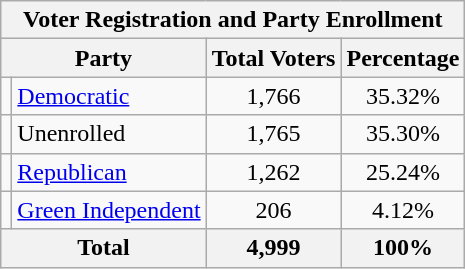<table class=wikitable>
<tr>
<th colspan = 6>Voter Registration and Party Enrollment </th>
</tr>
<tr>
<th colspan = 2>Party</th>
<th>Total Voters</th>
<th>Percentage</th>
</tr>
<tr>
<td></td>
<td><a href='#'>Democratic</a></td>
<td align = center>1,766</td>
<td align = center>35.32%</td>
</tr>
<tr>
<td></td>
<td>Unenrolled</td>
<td align = center>1,765</td>
<td align = center>35.30%</td>
</tr>
<tr>
<td></td>
<td><a href='#'>Republican</a></td>
<td align = center>1,262</td>
<td align = center>25.24%</td>
</tr>
<tr>
<td></td>
<td><a href='#'>Green Independent</a></td>
<td align = center>206</td>
<td align = center>4.12%</td>
</tr>
<tr>
<th colspan = 2>Total</th>
<th align = center>4,999</th>
<th align = center>100%</th>
</tr>
</table>
